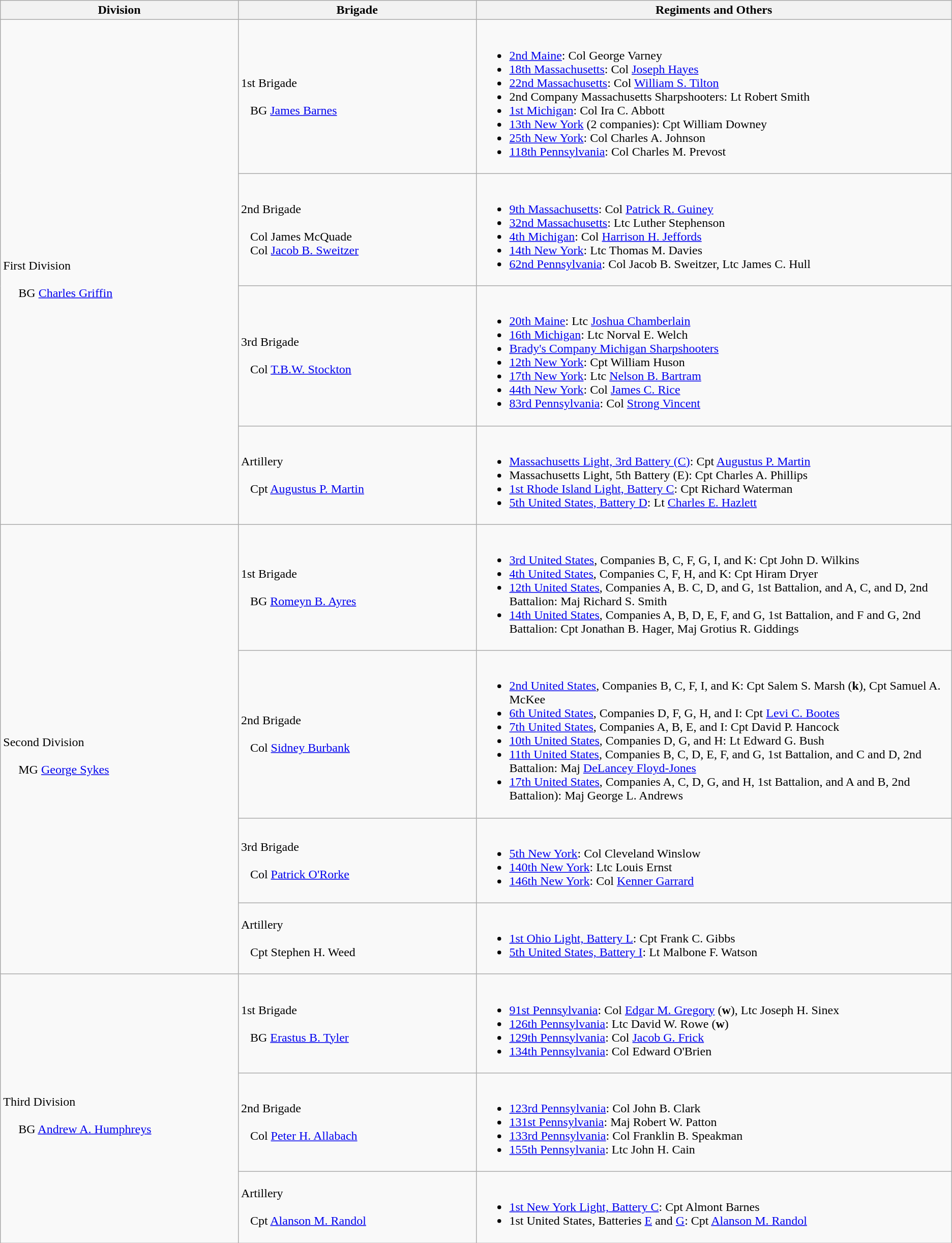<table class="wikitable">
<tr>
<th width=25%>Division</th>
<th width=25%>Brigade</th>
<th>Regiments and Others</th>
</tr>
<tr>
<td rowspan=4><br>First Division<br>
<br>    
BG <a href='#'>Charles Griffin</a></td>
<td>1st Brigade<br><br>  
BG <a href='#'>James Barnes</a></td>
<td><br><ul><li><a href='#'>2nd Maine</a>: Col George Varney</li><li><a href='#'>18th Massachusetts</a>: Col <a href='#'>Joseph Hayes</a></li><li><a href='#'>22nd Massachusetts</a>: Col <a href='#'>William S. Tilton</a></li><li>2nd Company Massachusetts Sharpshooters: Lt Robert Smith</li><li><a href='#'>1st Michigan</a>: Col Ira C. Abbott</li><li><a href='#'>13th New York</a> (2 companies): Cpt William Downey</li><li><a href='#'>25th New York</a>: Col Charles A. Johnson</li><li><a href='#'>118th Pennsylvania</a>: Col Charles M. Prevost</li></ul></td>
</tr>
<tr>
<td>2nd Brigade<br><br>  
Col James McQuade
<br>  
Col <a href='#'>Jacob B. Sweitzer</a></td>
<td><br><ul><li><a href='#'>9th Massachusetts</a>: Col <a href='#'>Patrick R. Guiney</a></li><li><a href='#'>32nd Massachusetts</a>: Ltc Luther Stephenson</li><li><a href='#'>4th Michigan</a>: Col <a href='#'>Harrison H. Jeffords</a></li><li><a href='#'>14th New York</a>: Ltc Thomas M. Davies</li><li><a href='#'>62nd Pennsylvania</a>: Col Jacob B. Sweitzer, Ltc James C. Hull</li></ul></td>
</tr>
<tr>
<td>3rd Brigade<br><br>  
Col <a href='#'>T.B.W. Stockton</a></td>
<td><br><ul><li><a href='#'>20th Maine</a>: Ltc <a href='#'>Joshua Chamberlain</a></li><li><a href='#'>16th Michigan</a>: Ltc Norval E. Welch</li><li><a href='#'>Brady's Company Michigan Sharpshooters</a></li><li><a href='#'>12th New York</a>: Cpt William Huson</li><li><a href='#'>17th New York</a>: Ltc <a href='#'>Nelson B. Bartram</a></li><li><a href='#'>44th New York</a>: Col <a href='#'>James C. Rice</a></li><li><a href='#'>83rd Pennsylvania</a>: Col <a href='#'>Strong Vincent</a></li></ul></td>
</tr>
<tr>
<td>Artillery<br><br>  
Cpt <a href='#'>Augustus P. Martin</a></td>
<td><br><ul><li><a href='#'>Massachusetts Light, 3rd Battery (C)</a>: Cpt <a href='#'>Augustus P. Martin</a></li><li>Massachusetts Light, 5th Battery (E): Cpt Charles A. Phillips</li><li><a href='#'>1st Rhode Island Light, Battery C</a>: Cpt Richard Waterman</li><li><a href='#'>5th United States, Battery D</a>: Lt <a href='#'>Charles E. Hazlett</a></li></ul></td>
</tr>
<tr>
<td rowspan=4><br>Second Division<br>
<br>    
MG <a href='#'>George Sykes</a></td>
<td>1st Brigade<br><br>  
BG <a href='#'>Romeyn B. Ayres</a></td>
<td><br><ul><li><a href='#'>3rd United States</a>, Companies B, C, F, G, I, and K: Cpt John D. Wilkins</li><li><a href='#'>4th United States</a>, Companies C, F, H, and K: Cpt Hiram Dryer</li><li><a href='#'>12th United States</a>, Companies A, B. C, D, and G, 1st Battalion, and A, C, and D, 2nd Battalion: Maj Richard S. Smith</li><li><a href='#'>14th United States</a>, Companies A, B, D, E, F, and G, 1st Battalion, and F and G, 2nd Battalion: Cpt Jonathan B. Hager, Maj Grotius R. Giddings</li></ul></td>
</tr>
<tr>
<td>2nd Brigade<br><br>  
Col <a href='#'>Sidney Burbank</a></td>
<td><br><ul><li><a href='#'>2nd United States</a>, Companies B, C, F, I, and K: Cpt Salem S. Marsh (<strong>k</strong>), Cpt Samuel A. McKee</li><li><a href='#'>6th United States</a>, Companies D, F, G, H, and I: Cpt <a href='#'>Levi C. Bootes</a></li><li><a href='#'>7th United States</a>, Companies A, B, E, and I: Cpt David P. Hancock</li><li><a href='#'>10th United States</a>, Companies D, G, and H: Lt Edward G. Bush</li><li><a href='#'>11th United States</a>, Companies B, C, D, E, F, and G, 1st Battalion, and C and D, 2nd Battalion: Maj <a href='#'>DeLancey Floyd-Jones</a></li><li><a href='#'>17th United States</a>, Companies A, C, D, G, and H, 1st Battalion, and A and B, 2nd Battalion): Maj George L. Andrews</li></ul></td>
</tr>
<tr>
<td>3rd Brigade<br><br>  
Col <a href='#'>Patrick O'Rorke</a></td>
<td><br><ul><li><a href='#'>5th New York</a>: Col Cleveland Winslow</li><li><a href='#'>140th New York</a>: Ltc Louis Ernst</li><li><a href='#'>146th New York</a>: Col <a href='#'>Kenner Garrard</a></li></ul></td>
</tr>
<tr>
<td>Artillery<br><br>  
Cpt Stephen H. Weed</td>
<td><br><ul><li><a href='#'>1st Ohio Light, Battery L</a>: Cpt Frank C. Gibbs</li><li><a href='#'>5th United States, Battery I</a>: Lt Malbone F. Watson</li></ul></td>
</tr>
<tr>
<td rowspan=3><br>Third Division<br>
<br>    
BG <a href='#'>Andrew A. Humphreys</a></td>
<td>1st Brigade<br><br>  
BG <a href='#'>Erastus B. Tyler</a></td>
<td><br><ul><li><a href='#'>91st Pennsylvania</a>: Col <a href='#'>Edgar M. Gregory</a> (<strong>w</strong>), Ltc Joseph H. Sinex</li><li><a href='#'>126th Pennsylvania</a>: Ltc David W. Rowe (<strong>w</strong>)</li><li><a href='#'>129th Pennsylvania</a>: Col <a href='#'>Jacob G. Frick</a></li><li><a href='#'>134th Pennsylvania</a>: Col Edward O'Brien</li></ul></td>
</tr>
<tr>
<td>2nd Brigade<br><br>  
Col <a href='#'>Peter H. Allabach</a></td>
<td><br><ul><li><a href='#'>123rd Pennsylvania</a>: Col John B. Clark</li><li><a href='#'>131st Pennsylvania</a>: Maj Robert W. Patton</li><li><a href='#'>133rd Pennsylvania</a>: Col Franklin B. Speakman</li><li><a href='#'>155th Pennsylvania</a>: Ltc John H. Cain</li></ul></td>
</tr>
<tr>
<td>Artillery<br><br>  
Cpt <a href='#'>Alanson M. Randol</a></td>
<td><br><ul><li><a href='#'>1st New York Light, Battery C</a>: Cpt Almont Barnes</li><li>1st United States, Batteries <a href='#'>E</a> and <a href='#'>G</a>: Cpt <a href='#'>Alanson M. Randol</a></li></ul></td>
</tr>
</table>
